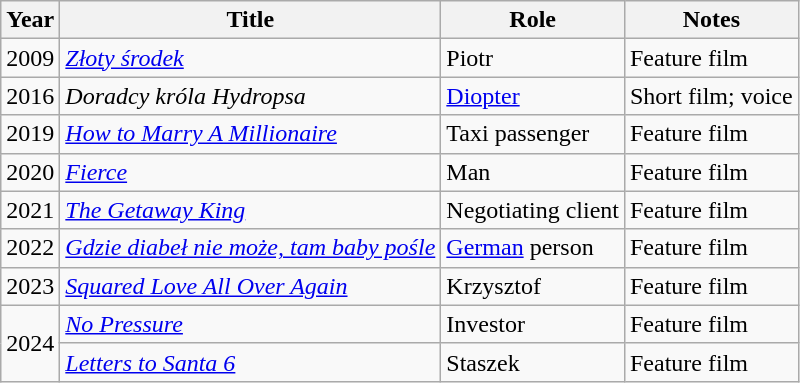<table class="wikitable plainrowheaders sortable">
<tr>
<th scope="col">Year</th>
<th scope="col">Title</th>
<th scope="col">Role</th>
<th scope="col" class="unsortable">Notes</th>
</tr>
<tr>
<td>2009</td>
<td><em><a href='#'>Złoty środek</a></em></td>
<td>Piotr</td>
<td>Feature film</td>
</tr>
<tr>
<td>2016</td>
<td><em>Doradcy króla Hydropsa</em></td>
<td><a href='#'>Diopter</a></td>
<td>Short film; voice</td>
</tr>
<tr>
<td>2019</td>
<td><em><a href='#'>How to Marry A Millionaire</a></em></td>
<td>Taxi passenger</td>
<td>Feature film</td>
</tr>
<tr>
<td>2020</td>
<td><em><a href='#'>Fierce</a></em></td>
<td>Man</td>
<td>Feature film</td>
</tr>
<tr>
<td>2021</td>
<td><em><a href='#'>The Getaway King</a></em></td>
<td>Negotiating client</td>
<td>Feature film</td>
</tr>
<tr>
<td>2022</td>
<td><em><a href='#'>Gdzie diabeł nie może, tam baby pośle</a></em></td>
<td><a href='#'>German</a> person</td>
<td>Feature film</td>
</tr>
<tr>
<td>2023</td>
<td><em><a href='#'>Squared Love All Over Again</a></em></td>
<td>Krzysztof</td>
<td>Feature film</td>
</tr>
<tr>
<td rowspan=2>2024</td>
<td><em><a href='#'>No Pressure</a></em></td>
<td>Investor</td>
<td>Feature film</td>
</tr>
<tr>
<td><em><a href='#'>Letters to Santa 6</a></em></td>
<td>Staszek</td>
<td>Feature film</td>
</tr>
</table>
